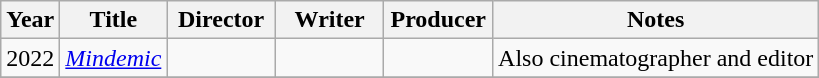<table class="wikitable">
<tr>
<th>Year</th>
<th>Title</th>
<th width=65>Director</th>
<th width=65>Writer</th>
<th width=65>Producer</th>
<th>Notes</th>
</tr>
<tr>
<td>2022</td>
<td><em><a href='#'>Mindemic</a></em></td>
<td></td>
<td></td>
<td></td>
<td>Also cinematographer and editor</td>
</tr>
<tr>
</tr>
</table>
